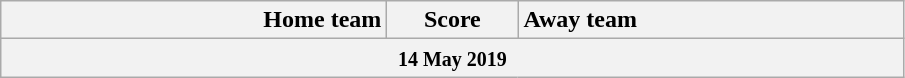<table class="wikitable" style="border-collapse: collapse;">
<tr>
<th style="text-align:right; width:250px">Home team</th>
<th style="width:80px">Score</th>
<th style="text-align:left; width:250px">Away team</th>
</tr>
<tr>
<th colspan="3" align="center"><small>14 May 2019</small><br>
</th>
</tr>
</table>
